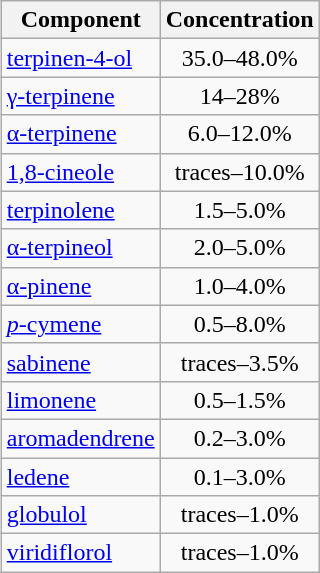<table class="wikitable" align="right" style="clear: right;float: right;margin: .5em 0 1.3em 1.4em;">
<tr>
<th>Component</th>
<th>Concentration</th>
</tr>
<tr>
<td><a href='#'>terpinen-4-ol</a></td>
<td style="text-align:center;">35.0–48.0%</td>
</tr>
<tr>
<td><a href='#'>γ-terpinene</a></td>
<td style="text-align:center;">14–28%</td>
</tr>
<tr>
<td><a href='#'>α-terpinene</a></td>
<td style="text-align:center;">6.0–12.0%</td>
</tr>
<tr>
<td><a href='#'>1,8-cineole</a></td>
<td style="text-align:center;">traces–10.0%</td>
</tr>
<tr>
<td><a href='#'>terpinolene</a></td>
<td style="text-align:center;">1.5–5.0%</td>
</tr>
<tr>
<td><a href='#'>α-terpineol</a></td>
<td style="text-align:center;">2.0–5.0%</td>
</tr>
<tr>
<td><a href='#'>α-pinene</a></td>
<td style="text-align:center;">1.0–4.0%</td>
</tr>
<tr>
<td><a href='#'><em>p</em>-cymene</a></td>
<td style="text-align:center;">0.5–8.0%</td>
</tr>
<tr>
<td><a href='#'>sabinene</a></td>
<td style="text-align:center;">traces–3.5%</td>
</tr>
<tr>
<td><a href='#'>limonene</a></td>
<td style="text-align:center;">0.5–1.5%</td>
</tr>
<tr>
<td><a href='#'>aromadendrene</a></td>
<td style="text-align:center;">0.2–3.0%</td>
</tr>
<tr>
<td><a href='#'>ledene</a></td>
<td style="text-align:center;">0.1–3.0%</td>
</tr>
<tr>
<td><a href='#'>globulol</a></td>
<td style="text-align:center;">traces–1.0%</td>
</tr>
<tr>
<td><a href='#'>viridiflorol</a></td>
<td style="text-align:center;">traces–1.0%</td>
</tr>
</table>
